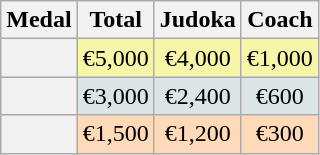<table class=wikitable style="text-align:center;">
<tr>
<th>Medal</th>
<th>Total</th>
<th>Judoka</th>
<th>Coach</th>
</tr>
<tr bgcolor=F7F6A8>
<th></th>
<td>€5,000</td>
<td>€4,000</td>
<td>€1,000</td>
</tr>
<tr bgcolor=DCE5E5>
<th></th>
<td>€3,000</td>
<td>€2,400</td>
<td>€600</td>
</tr>
<tr bgcolor=FFDAB9>
<th></th>
<td>€1,500</td>
<td>€1,200</td>
<td>€300</td>
</tr>
</table>
